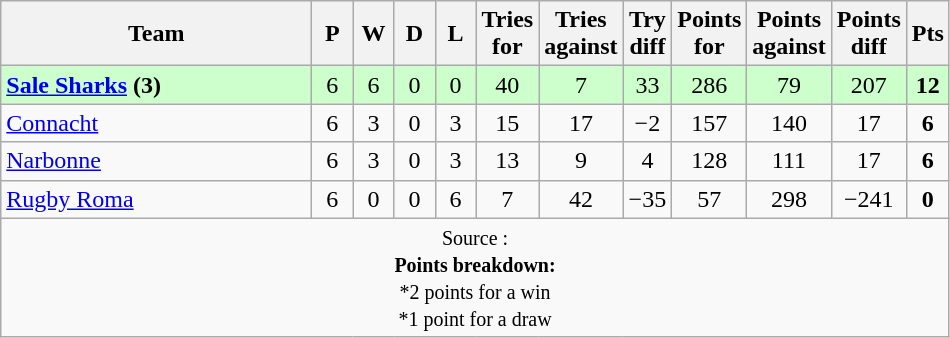<table class="wikitable" style="text-align: center;">
<tr>
<th width="200">Team</th>
<th width="20">P</th>
<th width="20">W</th>
<th width="20">D</th>
<th width="20">L</th>
<th width="20">Tries for</th>
<th width="20">Tries against</th>
<th width="20">Try diff</th>
<th width="20">Points for</th>
<th width="20">Points against</th>
<th width="25">Points diff</th>
<th width="20">Pts</th>
</tr>
<tr bgcolor="#ccffcc">
<td align="left"> <strong><a href='#'>Sale Sharks</a> (3)</strong></td>
<td>6</td>
<td>6</td>
<td>0</td>
<td>0</td>
<td>40</td>
<td>7</td>
<td>33</td>
<td>286</td>
<td>79</td>
<td>207</td>
<td><strong>12</strong></td>
</tr>
<tr>
<td align="left"> <a href='#'>Connacht</a></td>
<td>6</td>
<td>3</td>
<td>0</td>
<td>3</td>
<td>15</td>
<td>17</td>
<td>−2</td>
<td>157</td>
<td>140</td>
<td>17</td>
<td><strong>6</strong></td>
</tr>
<tr>
<td align="left"> <a href='#'>Narbonne</a></td>
<td>6</td>
<td>3</td>
<td>0</td>
<td>3</td>
<td>13</td>
<td>9</td>
<td>4</td>
<td>128</td>
<td>111</td>
<td>17</td>
<td><strong>6</strong></td>
</tr>
<tr>
<td align="left"> <a href='#'>Rugby Roma</a></td>
<td>6</td>
<td>0</td>
<td>0</td>
<td>6</td>
<td>7</td>
<td>42</td>
<td>−35</td>
<td>57</td>
<td>298</td>
<td>−241</td>
<td><strong>0</strong></td>
</tr>
<tr |align=left|>
<td colspan="14" style="border:0px"><small>Source :  <br><strong>Points breakdown:</strong><br>*2 points for a win<br>*1 point for a draw</small></td>
</tr>
</table>
